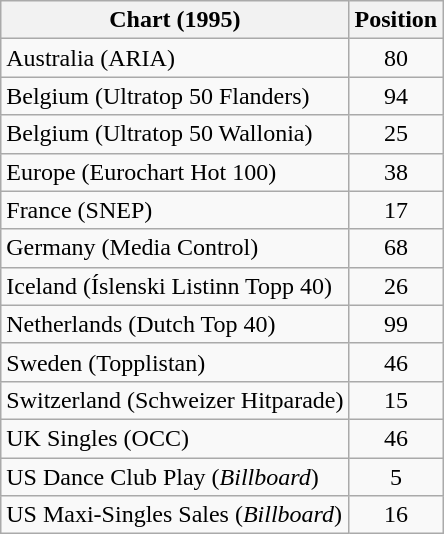<table class="wikitable sortable">
<tr>
<th>Chart (1995)</th>
<th>Position</th>
</tr>
<tr>
<td>Australia (ARIA)</td>
<td align="center">80</td>
</tr>
<tr>
<td>Belgium (Ultratop 50 Flanders)</td>
<td align="center">94</td>
</tr>
<tr>
<td>Belgium (Ultratop 50 Wallonia)</td>
<td align="center">25</td>
</tr>
<tr>
<td>Europe (Eurochart Hot 100)</td>
<td align="center">38</td>
</tr>
<tr>
<td>France (SNEP)</td>
<td align="center">17</td>
</tr>
<tr>
<td>Germany (Media Control)</td>
<td align="center">68</td>
</tr>
<tr>
<td>Iceland (Íslenski Listinn Topp 40)</td>
<td align="center">26</td>
</tr>
<tr>
<td>Netherlands (Dutch Top 40)</td>
<td align="center">99</td>
</tr>
<tr>
<td>Sweden (Topplistan)</td>
<td align="center">46</td>
</tr>
<tr>
<td>Switzerland (Schweizer Hitparade)</td>
<td align="center">15</td>
</tr>
<tr>
<td>UK Singles (OCC)</td>
<td align="center">46</td>
</tr>
<tr>
<td>US Dance Club Play (<em>Billboard</em>)</td>
<td align="center">5</td>
</tr>
<tr>
<td>US Maxi-Singles Sales (<em>Billboard</em>)</td>
<td align="center">16</td>
</tr>
</table>
